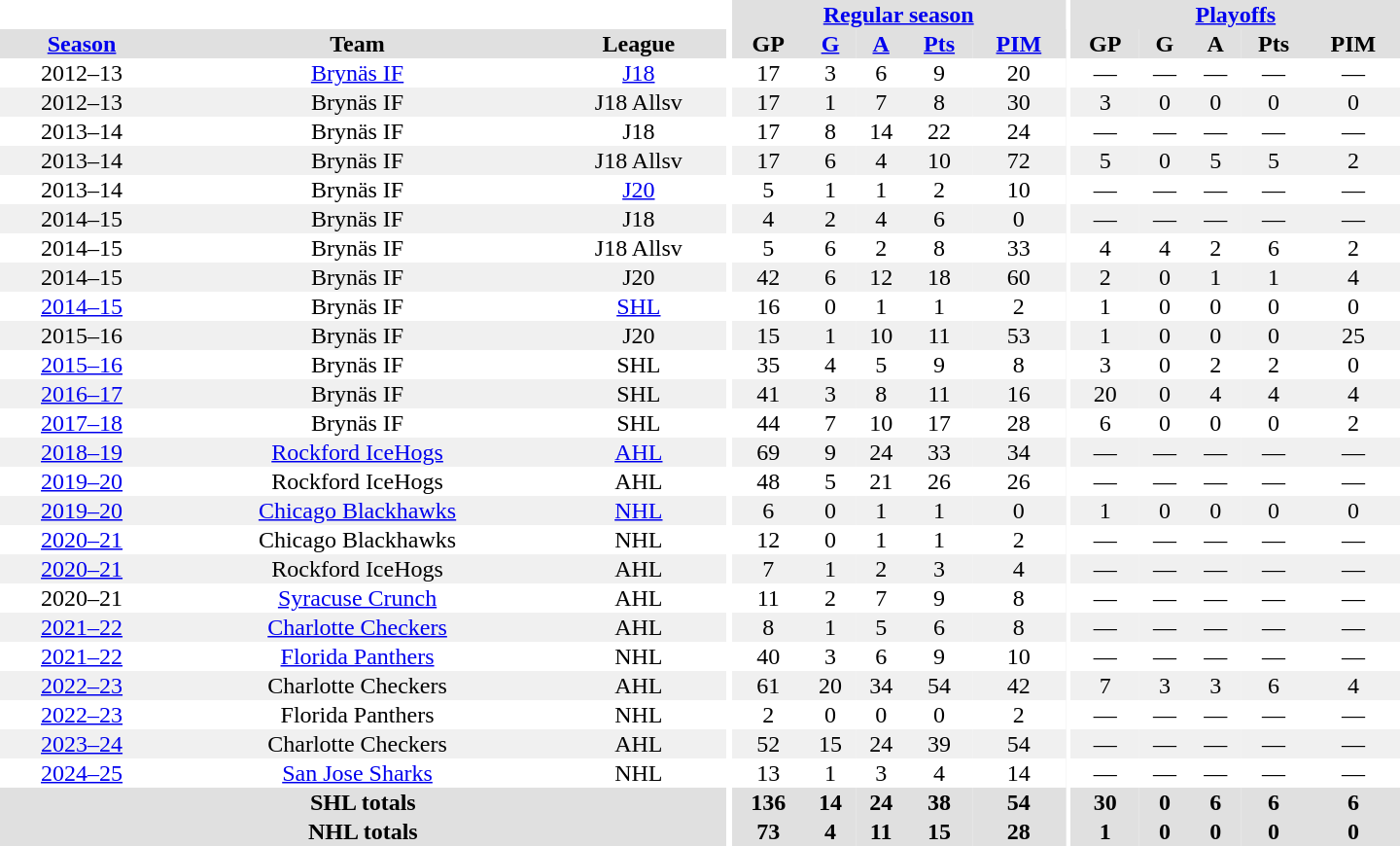<table border="0" cellpadding="1" cellspacing="0" style="text-align:center; width:60em">
<tr bgcolor="#e0e0e0">
<th colspan="3" bgcolor="#ffffff"></th>
<th rowspan="99" bgcolor="#ffffff"></th>
<th colspan="5"><a href='#'>Regular season</a></th>
<th rowspan="99" bgcolor="#ffffff"></th>
<th colspan="5"><a href='#'>Playoffs</a></th>
</tr>
<tr bgcolor="#e0e0e0">
<th><a href='#'>Season</a></th>
<th>Team</th>
<th>League</th>
<th>GP</th>
<th><a href='#'>G</a></th>
<th><a href='#'>A</a></th>
<th><a href='#'>Pts</a></th>
<th><a href='#'>PIM</a></th>
<th>GP</th>
<th>G</th>
<th>A</th>
<th>Pts</th>
<th>PIM</th>
</tr>
<tr>
<td>2012–13</td>
<td><a href='#'>Brynäs IF</a></td>
<td><a href='#'>J18</a></td>
<td>17</td>
<td>3</td>
<td>6</td>
<td>9</td>
<td>20</td>
<td>—</td>
<td>—</td>
<td>—</td>
<td>—</td>
<td>—</td>
</tr>
<tr bgcolor="#f0f0f0">
<td>2012–13</td>
<td>Brynäs IF</td>
<td>J18 Allsv</td>
<td>17</td>
<td>1</td>
<td>7</td>
<td>8</td>
<td>30</td>
<td>3</td>
<td>0</td>
<td>0</td>
<td>0</td>
<td>0</td>
</tr>
<tr>
<td>2013–14</td>
<td>Brynäs IF</td>
<td>J18</td>
<td>17</td>
<td>8</td>
<td>14</td>
<td>22</td>
<td>24</td>
<td>—</td>
<td>—</td>
<td>—</td>
<td>—</td>
<td>—</td>
</tr>
<tr bgcolor="#f0f0f0">
<td>2013–14</td>
<td>Brynäs IF</td>
<td>J18 Allsv</td>
<td>17</td>
<td>6</td>
<td>4</td>
<td>10</td>
<td>72</td>
<td>5</td>
<td>0</td>
<td>5</td>
<td>5</td>
<td>2</td>
</tr>
<tr>
<td>2013–14</td>
<td>Brynäs IF</td>
<td><a href='#'>J20</a></td>
<td>5</td>
<td>1</td>
<td>1</td>
<td>2</td>
<td>10</td>
<td>—</td>
<td>—</td>
<td>—</td>
<td>—</td>
<td>—</td>
</tr>
<tr bgcolor="#f0f0f0">
<td>2014–15</td>
<td>Brynäs IF</td>
<td>J18</td>
<td>4</td>
<td>2</td>
<td>4</td>
<td>6</td>
<td>0</td>
<td>—</td>
<td>—</td>
<td>—</td>
<td>—</td>
<td>—</td>
</tr>
<tr>
<td>2014–15</td>
<td>Brynäs IF</td>
<td>J18 Allsv</td>
<td>5</td>
<td>6</td>
<td>2</td>
<td>8</td>
<td>33</td>
<td>4</td>
<td>4</td>
<td>2</td>
<td>6</td>
<td>2</td>
</tr>
<tr bgcolor="#f0f0f0">
<td>2014–15</td>
<td>Brynäs IF</td>
<td>J20</td>
<td>42</td>
<td>6</td>
<td>12</td>
<td>18</td>
<td>60</td>
<td>2</td>
<td>0</td>
<td>1</td>
<td>1</td>
<td>4</td>
</tr>
<tr>
<td><a href='#'>2014–15</a></td>
<td>Brynäs IF</td>
<td><a href='#'>SHL</a></td>
<td>16</td>
<td>0</td>
<td>1</td>
<td>1</td>
<td>2</td>
<td>1</td>
<td>0</td>
<td>0</td>
<td>0</td>
<td>0</td>
</tr>
<tr bgcolor="#f0f0f0">
<td>2015–16</td>
<td>Brynäs IF</td>
<td>J20</td>
<td>15</td>
<td>1</td>
<td>10</td>
<td>11</td>
<td>53</td>
<td>1</td>
<td>0</td>
<td>0</td>
<td>0</td>
<td>25</td>
</tr>
<tr>
<td><a href='#'>2015–16</a></td>
<td>Brynäs IF</td>
<td>SHL</td>
<td>35</td>
<td>4</td>
<td>5</td>
<td>9</td>
<td>8</td>
<td>3</td>
<td>0</td>
<td>2</td>
<td>2</td>
<td>0</td>
</tr>
<tr bgcolor="#f0f0f0">
<td><a href='#'>2016–17</a></td>
<td>Brynäs IF</td>
<td>SHL</td>
<td>41</td>
<td>3</td>
<td>8</td>
<td>11</td>
<td>16</td>
<td>20</td>
<td>0</td>
<td>4</td>
<td>4</td>
<td>4</td>
</tr>
<tr>
<td><a href='#'>2017–18</a></td>
<td>Brynäs IF</td>
<td>SHL</td>
<td>44</td>
<td>7</td>
<td>10</td>
<td>17</td>
<td>28</td>
<td>6</td>
<td>0</td>
<td>0</td>
<td>0</td>
<td>2</td>
</tr>
<tr bgcolor="#f0f0f0">
<td><a href='#'>2018–19</a></td>
<td><a href='#'>Rockford IceHogs</a></td>
<td><a href='#'>AHL</a></td>
<td>69</td>
<td>9</td>
<td>24</td>
<td>33</td>
<td>34</td>
<td>—</td>
<td>—</td>
<td>—</td>
<td>—</td>
<td>—</td>
</tr>
<tr>
<td><a href='#'>2019–20</a></td>
<td>Rockford IceHogs</td>
<td>AHL</td>
<td>48</td>
<td>5</td>
<td>21</td>
<td>26</td>
<td>26</td>
<td>—</td>
<td>—</td>
<td>—</td>
<td>—</td>
<td>—</td>
</tr>
<tr bgcolor="#f0f0f0">
<td><a href='#'>2019–20</a></td>
<td><a href='#'>Chicago Blackhawks</a></td>
<td><a href='#'>NHL</a></td>
<td>6</td>
<td>0</td>
<td>1</td>
<td>1</td>
<td>0</td>
<td>1</td>
<td>0</td>
<td>0</td>
<td>0</td>
<td>0</td>
</tr>
<tr>
<td><a href='#'>2020–21</a></td>
<td>Chicago Blackhawks</td>
<td>NHL</td>
<td>12</td>
<td>0</td>
<td>1</td>
<td>1</td>
<td>2</td>
<td>—</td>
<td>—</td>
<td>—</td>
<td>—</td>
<td>—</td>
</tr>
<tr bgcolor="#f0f0f0">
<td><a href='#'>2020–21</a></td>
<td>Rockford IceHogs</td>
<td>AHL</td>
<td>7</td>
<td>1</td>
<td>2</td>
<td>3</td>
<td>4</td>
<td>—</td>
<td>—</td>
<td>—</td>
<td>—</td>
<td>—</td>
</tr>
<tr>
<td>2020–21</td>
<td><a href='#'>Syracuse Crunch</a></td>
<td>AHL</td>
<td>11</td>
<td>2</td>
<td>7</td>
<td>9</td>
<td>8</td>
<td>—</td>
<td>—</td>
<td>—</td>
<td>—</td>
<td>—</td>
</tr>
<tr bgcolor="#f0f0f0">
<td><a href='#'>2021–22</a></td>
<td><a href='#'>Charlotte Checkers</a></td>
<td>AHL</td>
<td>8</td>
<td>1</td>
<td>5</td>
<td>6</td>
<td>8</td>
<td>—</td>
<td>—</td>
<td>—</td>
<td>—</td>
<td>—</td>
</tr>
<tr>
<td><a href='#'>2021–22</a></td>
<td><a href='#'>Florida Panthers</a></td>
<td>NHL</td>
<td>40</td>
<td>3</td>
<td>6</td>
<td>9</td>
<td>10</td>
<td>—</td>
<td>—</td>
<td>—</td>
<td>—</td>
<td>—</td>
</tr>
<tr bgcolor="#f0f0f0">
<td><a href='#'>2022–23</a></td>
<td>Charlotte Checkers</td>
<td>AHL</td>
<td>61</td>
<td>20</td>
<td>34</td>
<td>54</td>
<td>42</td>
<td>7</td>
<td>3</td>
<td>3</td>
<td>6</td>
<td>4</td>
</tr>
<tr>
<td><a href='#'>2022–23</a></td>
<td>Florida Panthers</td>
<td>NHL</td>
<td>2</td>
<td>0</td>
<td>0</td>
<td>0</td>
<td>2</td>
<td>—</td>
<td>—</td>
<td>—</td>
<td>—</td>
<td>—</td>
</tr>
<tr bgcolor="#f0f0f0">
<td><a href='#'>2023–24</a></td>
<td>Charlotte Checkers</td>
<td>AHL</td>
<td>52</td>
<td>15</td>
<td>24</td>
<td>39</td>
<td>54</td>
<td>—</td>
<td>—</td>
<td>—</td>
<td>—</td>
<td>—</td>
</tr>
<tr>
<td><a href='#'>2024–25</a></td>
<td><a href='#'>San Jose Sharks</a></td>
<td>NHL</td>
<td>13</td>
<td>1</td>
<td>3</td>
<td>4</td>
<td>14</td>
<td>—</td>
<td>—</td>
<td>—</td>
<td>—</td>
<td>—</td>
</tr>
<tr bgcolor="#e0e0e0">
<th colspan="3">SHL totals</th>
<th>136</th>
<th>14</th>
<th>24</th>
<th>38</th>
<th>54</th>
<th>30</th>
<th>0</th>
<th>6</th>
<th>6</th>
<th>6</th>
</tr>
<tr bgcolor="#e0e0e0">
<th colspan="3">NHL totals</th>
<th>73</th>
<th>4</th>
<th>11</th>
<th>15</th>
<th>28</th>
<th>1</th>
<th>0</th>
<th>0</th>
<th>0</th>
<th>0</th>
</tr>
</table>
